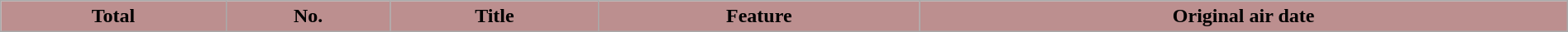<table class="wikitable plainrowheaders" style="width:100%;">
<tr>
<th scope="col" style="background:#bc8f8f;">Total</th>
<th scope="col" style="background:#bc8f8f;">No.</th>
<th scope="col" style="background:#bc8f8f;">Title</th>
<th scope="col" style="background:#bc8f8f;">Feature</th>
<th scope="col" style="background:#bc8f8f;">Original air date<br></th>
</tr>
</table>
